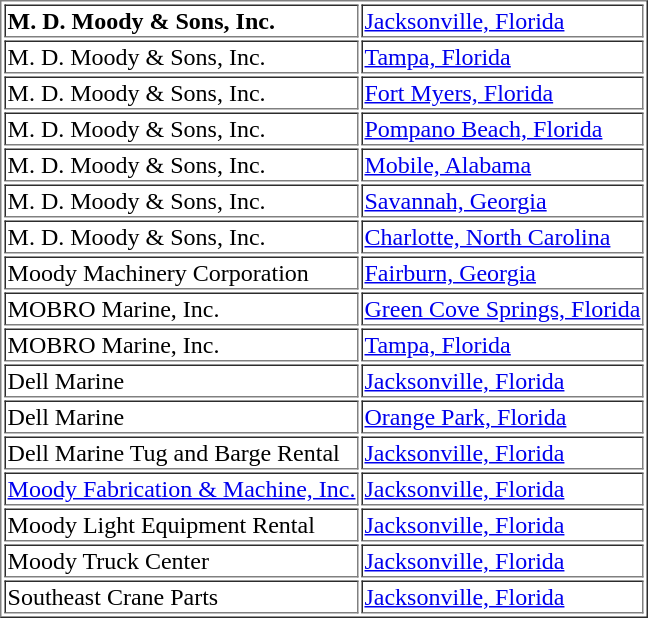<table border="1" style="margin:1em auto;">
<tr>
<td><strong>M. D. Moody & Sons, Inc.</strong></td>
<td><a href='#'>Jacksonville, Florida</a></td>
</tr>
<tr>
<td>M. D. Moody & Sons, Inc.</td>
<td><a href='#'>Tampa, Florida</a></td>
</tr>
<tr>
<td>M. D. Moody & Sons, Inc.</td>
<td><a href='#'>Fort Myers, Florida</a></td>
</tr>
<tr>
<td>M. D. Moody & Sons, Inc.</td>
<td><a href='#'>Pompano Beach, Florida</a></td>
</tr>
<tr>
<td>M. D. Moody & Sons, Inc.</td>
<td><a href='#'>Mobile, Alabama</a></td>
</tr>
<tr>
<td>M. D. Moody & Sons, Inc.</td>
<td><a href='#'>Savannah, Georgia</a></td>
</tr>
<tr>
<td>M. D. Moody & Sons, Inc.</td>
<td><a href='#'>Charlotte, North Carolina</a></td>
</tr>
<tr>
<td>Moody Machinery Corporation</td>
<td><a href='#'>Fairburn, Georgia</a></td>
</tr>
<tr>
<td>MOBRO Marine, Inc.</td>
<td><a href='#'>Green Cove Springs, Florida</a></td>
</tr>
<tr>
<td>MOBRO Marine, Inc.</td>
<td><a href='#'>Tampa, Florida</a></td>
</tr>
<tr>
<td>Dell Marine</td>
<td><a href='#'>Jacksonville, Florida</a></td>
</tr>
<tr>
<td>Dell Marine</td>
<td><a href='#'>Orange Park, Florida</a></td>
</tr>
<tr>
<td>Dell Marine Tug and Barge Rental</td>
<td><a href='#'>Jacksonville, Florida</a></td>
</tr>
<tr>
<td><a href='#'>Moody Fabrication & Machine, Inc.</a></td>
<td><a href='#'>Jacksonville, Florida</a></td>
</tr>
<tr>
<td>Moody Light Equipment Rental</td>
<td><a href='#'>Jacksonville, Florida</a></td>
</tr>
<tr>
<td>Moody Truck Center</td>
<td><a href='#'>Jacksonville, Florida</a></td>
</tr>
<tr>
<td>Southeast Crane Parts</td>
<td><a href='#'>Jacksonville, Florida</a></td>
</tr>
</table>
